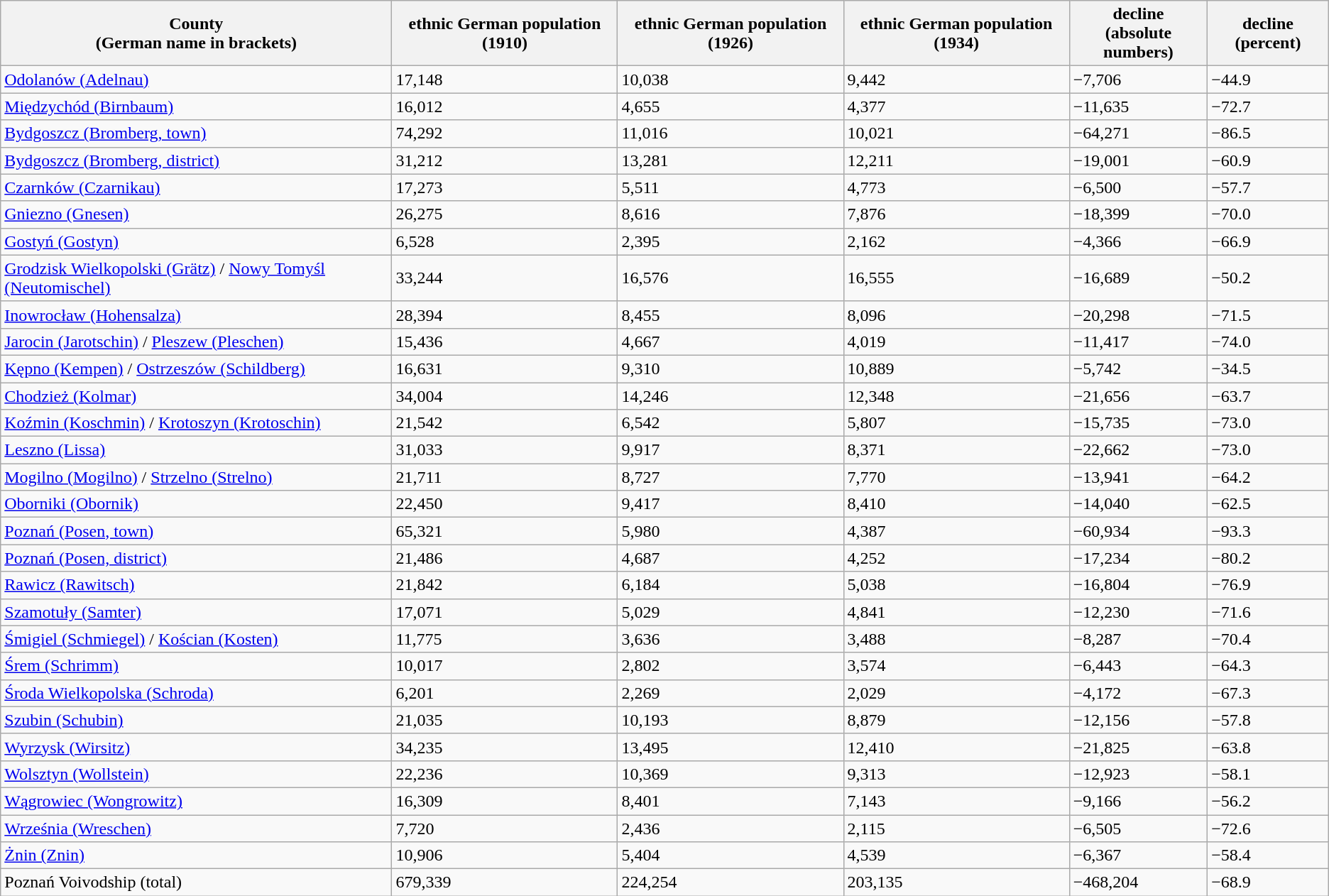<table class="wikitable">
<tr style="width:80px">
<th>County<br>(German name in brackets)</th>
<th>ethnic German population (1910)</th>
<th>ethnic German population (1926)</th>
<th>ethnic German population (1934)</th>
<th>decline<br> (absolute numbers)</th>
<th>decline (percent)</th>
</tr>
<tr>
<td><a href='#'>Odolanów (Adelnau)</a></td>
<td>17,148</td>
<td>10,038</td>
<td>9,442</td>
<td>−7,706</td>
<td>−44.9</td>
</tr>
<tr>
<td><a href='#'>Międzychód (Birnbaum)</a></td>
<td>16,012</td>
<td>4,655</td>
<td>4,377</td>
<td>−11,635</td>
<td>−72.7</td>
</tr>
<tr>
<td><a href='#'> Bydgoszcz (Bromberg, town)</a></td>
<td>74,292</td>
<td>11,016</td>
<td>10,021</td>
<td>−64,271</td>
<td>−86.5</td>
</tr>
<tr>
<td><a href='#'> Bydgoszcz (Bromberg, district)</a></td>
<td>31,212</td>
<td>13,281</td>
<td>12,211</td>
<td>−19,001</td>
<td>−60.9</td>
</tr>
<tr>
<td><a href='#'>Czarnków (Czarnikau)</a></td>
<td>17,273</td>
<td>5,511</td>
<td>4,773</td>
<td>−6,500</td>
<td>−57.7</td>
</tr>
<tr>
<td><a href='#'> Gniezno (Gnesen)</a></td>
<td>26,275</td>
<td>8,616</td>
<td>7,876</td>
<td>−18,399</td>
<td>−70.0</td>
</tr>
<tr>
<td><a href='#'> Gostyń (Gostyn)</a></td>
<td>6,528</td>
<td>2,395</td>
<td>2,162</td>
<td>−4,366</td>
<td>−66.9</td>
</tr>
<tr>
<td><a href='#'>Grodzisk Wielkopolski (Grätz)</a> / <a href='#'>Nowy Tomyśl (Neutomischel)</a></td>
<td>33,244</td>
<td>16,576</td>
<td>16,555</td>
<td>−16,689</td>
<td>−50.2</td>
</tr>
<tr>
<td><a href='#'>Inowrocław (Hohensalza)</a></td>
<td>28,394</td>
<td>8,455</td>
<td>8,096</td>
<td>−20,298</td>
<td>−71.5</td>
</tr>
<tr>
<td><a href='#'> Jarocin (Jarotschin)</a> / <a href='#'>Pleszew (Pleschen)</a></td>
<td>15,436</td>
<td>4,667</td>
<td>4,019</td>
<td>−11,417</td>
<td>−74.0</td>
</tr>
<tr>
<td><a href='#'> Kępno (Kempen)</a> / <a href='#'>Ostrzeszów (Schildberg)</a></td>
<td>16,631</td>
<td>9,310</td>
<td>10,889</td>
<td>−5,742</td>
<td>−34.5</td>
</tr>
<tr>
<td><a href='#'>Chodzież (Kolmar)</a></td>
<td>34,004</td>
<td>14,246</td>
<td>12,348</td>
<td>−21,656</td>
<td>−63.7</td>
</tr>
<tr>
<td><a href='#'>Koźmin (Koschmin)</a> / <a href='#'>Krotoszyn (Krotoschin)</a></td>
<td>21,542</td>
<td>6,542</td>
<td>5,807</td>
<td>−15,735</td>
<td>−73.0</td>
</tr>
<tr>
<td><a href='#'>Leszno (Lissa)</a></td>
<td>31,033</td>
<td>9,917</td>
<td>8,371</td>
<td>−22,662</td>
<td>−73.0</td>
</tr>
<tr>
<td><a href='#'>Mogilno (Mogilno)</a> / <a href='#'>Strzelno (Strelno)</a></td>
<td>21,711</td>
<td>8,727</td>
<td>7,770</td>
<td>−13,941</td>
<td>−64.2</td>
</tr>
<tr>
<td><a href='#'>Oborniki (Obornik)</a></td>
<td>22,450</td>
<td>9,417</td>
<td>8,410</td>
<td>−14,040</td>
<td>−62.5</td>
</tr>
<tr>
<td><a href='#'>Poznań (Posen, town)</a></td>
<td>65,321</td>
<td>5,980</td>
<td>4,387</td>
<td>−60,934</td>
<td>−93.3</td>
</tr>
<tr>
<td><a href='#'>Poznań (Posen, district)</a></td>
<td>21,486</td>
<td>4,687</td>
<td>4,252</td>
<td>−17,234</td>
<td>−80.2</td>
</tr>
<tr>
<td><a href='#'>Rawicz (Rawitsch)</a></td>
<td>21,842</td>
<td>6,184</td>
<td>5,038</td>
<td>−16,804</td>
<td>−76.9</td>
</tr>
<tr>
<td><a href='#'>Szamotuły (Samter)</a></td>
<td>17,071</td>
<td>5,029</td>
<td>4,841</td>
<td>−12,230</td>
<td>−71.6</td>
</tr>
<tr>
<td><a href='#'>Śmigiel (Schmiegel)</a> / <a href='#'> Kościan (Kosten)</a></td>
<td>11,775</td>
<td>3,636</td>
<td>3,488</td>
<td>−8,287</td>
<td>−70.4</td>
</tr>
<tr>
<td><a href='#'>Śrem (Schrimm)</a></td>
<td>10,017</td>
<td>2,802</td>
<td>3,574</td>
<td>−6,443</td>
<td>−64.3</td>
</tr>
<tr>
<td><a href='#'> Środa Wielkopolska (Schroda)</a></td>
<td>6,201</td>
<td>2,269</td>
<td>2,029</td>
<td>−4,172</td>
<td>−67.3</td>
</tr>
<tr>
<td><a href='#'>Szubin (Schubin)</a></td>
<td>21,035</td>
<td>10,193</td>
<td>8,879</td>
<td>−12,156</td>
<td>−57.8</td>
</tr>
<tr>
<td><a href='#'>Wyrzysk (Wirsitz)</a></td>
<td>34,235</td>
<td>13,495</td>
<td>12,410</td>
<td>−21,825</td>
<td>−63.8</td>
</tr>
<tr>
<td><a href='#'>Wolsztyn (Wollstein)</a></td>
<td>22,236</td>
<td>10,369</td>
<td>9,313</td>
<td>−12,923</td>
<td>−58.1</td>
</tr>
<tr>
<td><a href='#'>Wągrowiec (Wongrowitz)</a></td>
<td>16,309</td>
<td>8,401</td>
<td>7,143</td>
<td>−9,166</td>
<td>−56.2</td>
</tr>
<tr>
<td><a href='#'>Września (Wreschen)</a></td>
<td>7,720</td>
<td>2,436</td>
<td>2,115</td>
<td>−6,505</td>
<td>−72.6</td>
</tr>
<tr>
<td><a href='#'> Żnin (Znin)</a></td>
<td>10,906</td>
<td>5,404</td>
<td>4,539</td>
<td>−6,367</td>
<td>−58.4</td>
</tr>
<tr>
<td>Poznań Voivodship (total)</td>
<td>679,339</td>
<td>224,254</td>
<td>203,135</td>
<td>−468,204</td>
<td>−68.9</td>
</tr>
</table>
